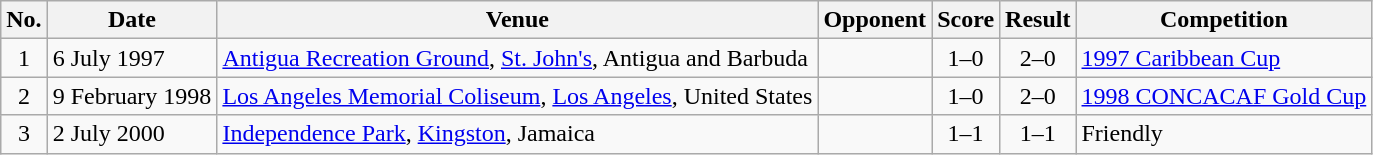<table class="wikitable sortable">
<tr>
<th scope="col">No.</th>
<th scope="col">Date</th>
<th scope="col">Venue</th>
<th scope="col">Opponent</th>
<th scope="col">Score</th>
<th scope="col">Result</th>
<th scope="col">Competition</th>
</tr>
<tr>
<td style="text-align:center">1</td>
<td>6 July 1997</td>
<td><a href='#'>Antigua Recreation Ground</a>, <a href='#'>St. John's</a>, Antigua and Barbuda</td>
<td></td>
<td style="text-align:center">1–0</td>
<td style="text-align:center">2–0</td>
<td><a href='#'>1997 Caribbean Cup</a></td>
</tr>
<tr>
<td style="text-align:center">2</td>
<td>9 February 1998</td>
<td><a href='#'>Los Angeles Memorial Coliseum</a>, <a href='#'>Los Angeles</a>, United States</td>
<td></td>
<td style="text-align:center">1–0</td>
<td style="text-align:center">2–0</td>
<td><a href='#'>1998 CONCACAF Gold Cup</a></td>
</tr>
<tr>
<td style="text-align:center">3</td>
<td>2 July 2000</td>
<td><a href='#'>Independence Park</a>, <a href='#'>Kingston</a>, Jamaica</td>
<td></td>
<td style="text-align:center">1–1</td>
<td style="text-align:center">1–1</td>
<td>Friendly</td>
</tr>
</table>
